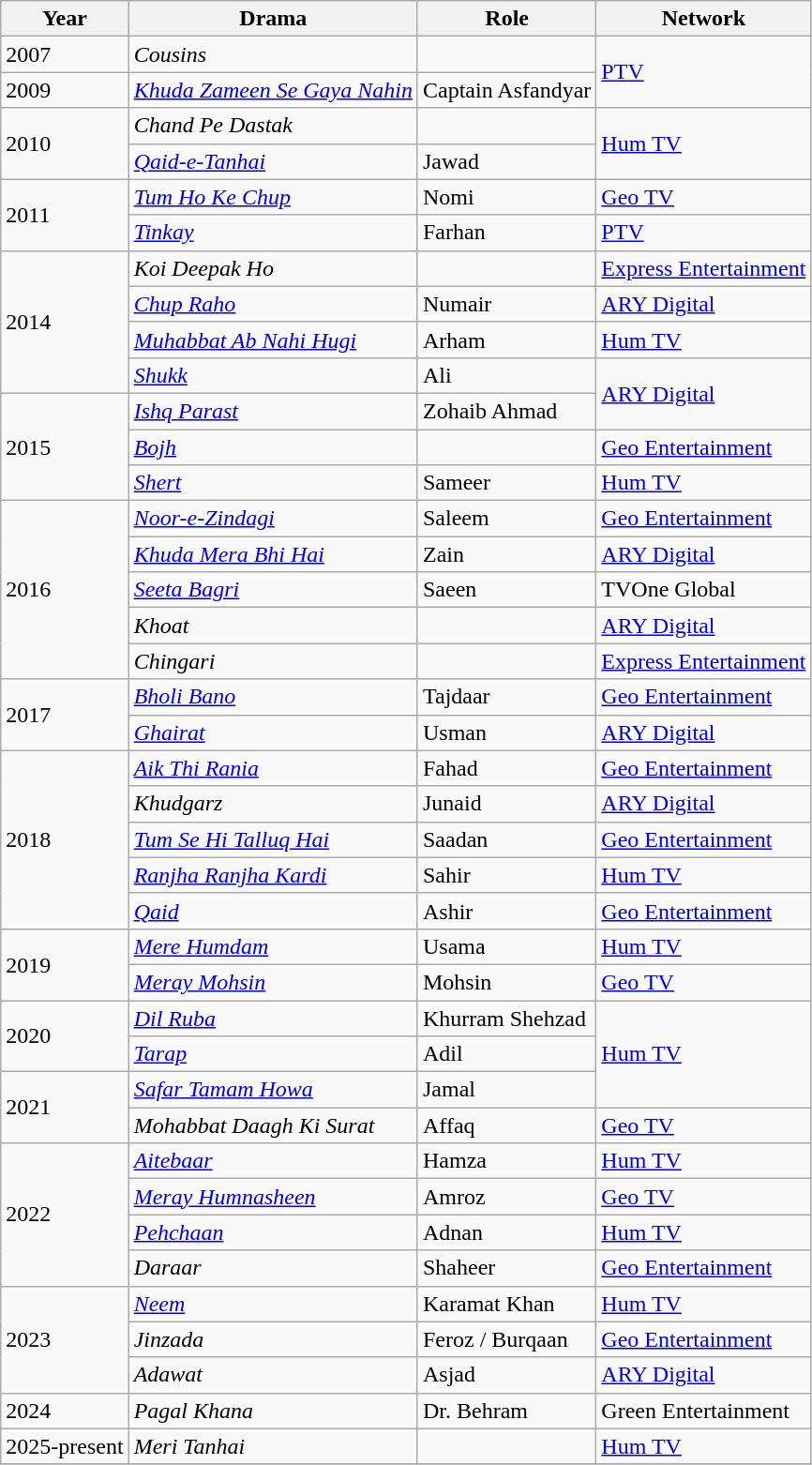<table class="wikitable sortable">
<tr>
<th>Year</th>
<th>Drama</th>
<th>Role</th>
<th>Network</th>
</tr>
<tr>
<td>2007</td>
<td><em>Cousins</em></td>
<td></td>
<td rowspan="2"><a href='#'>PTV</a></td>
</tr>
<tr>
<td>2009</td>
<td><em><a href='#'>Khuda Zameen Se Gaya Nahin</a></em></td>
<td>Captain Asfandyar</td>
</tr>
<tr>
<td rowspan="2">2010</td>
<td><em>Chand Pe Dastak</em></td>
<td></td>
<td rowspan="2"><a href='#'>Hum TV</a></td>
</tr>
<tr>
<td><em><a href='#'>Qaid-e-Tanhai</a></em></td>
<td>Jawad</td>
</tr>
<tr>
<td rowspan="2">2011</td>
<td><em><a href='#'>Tum Ho Ke Chup</a></em></td>
<td>Nomi</td>
<td><a href='#'>Geo TV</a></td>
</tr>
<tr>
<td><em><a href='#'>Tinkay</a></em></td>
<td>Farhan</td>
<td><a href='#'>PTV</a></td>
</tr>
<tr>
<td rowspan="4">2014</td>
<td><em>Koi Deepak Ho </em></td>
<td></td>
<td><a href='#'>Express Entertainment</a></td>
</tr>
<tr>
<td><em><a href='#'>Chup Raho</a></em></td>
<td>Numair</td>
<td><a href='#'>ARY Digital</a></td>
</tr>
<tr>
<td><em><a href='#'>Muhabbat Ab Nahi Hugi</a></em></td>
<td>Arham</td>
<td><a href='#'>Hum TV</a></td>
</tr>
<tr>
<td><em><a href='#'>Shukk</a></em></td>
<td>Ali</td>
<td rowspan="2"><a href='#'>ARY Digital</a></td>
</tr>
<tr>
<td rowspan="3">2015</td>
<td><em><a href='#'>Ishq Parast</a></em></td>
<td>Zohaib Ahmad</td>
</tr>
<tr>
<td><em><a href='#'>Bojh</a></em></td>
<td></td>
<td><a href='#'>Geo Entertainment</a></td>
</tr>
<tr>
<td><em><a href='#'>Shert</a></em></td>
<td>Sameer</td>
<td><a href='#'>Hum TV</a></td>
</tr>
<tr>
<td rowspan="5">2016</td>
<td><em><a href='#'>Noor-e-Zindagi</a></em></td>
<td>Saleem</td>
<td><a href='#'>Geo Entertainment</a></td>
</tr>
<tr>
<td><em><a href='#'>Khuda Mera Bhi Hai</a></em></td>
<td>Zain</td>
<td><a href='#'>ARY Digital</a></td>
</tr>
<tr>
<td><em><a href='#'>Seeta Bagri</a></em></td>
<td>Saeen</td>
<td>TVOne Global</td>
</tr>
<tr>
<td><em>Khoat</em></td>
<td></td>
<td><a href='#'>ARY Digital</a></td>
</tr>
<tr>
<td><em>Chingari </em></td>
<td></td>
<td><a href='#'>Express Entertainment</a></td>
</tr>
<tr>
<td rowspan="2">2017</td>
<td><em><a href='#'>Bholi Bano</a></em></td>
<td>Tajdaar</td>
<td><a href='#'>Geo Entertainment</a></td>
</tr>
<tr>
<td><em><a href='#'>Ghairat</a></em></td>
<td>Usman</td>
<td><a href='#'>ARY Digital</a></td>
</tr>
<tr>
<td rowspan=5>2018</td>
<td><em><a href='#'>Aik Thi Rania</a></em></td>
<td>Fahad</td>
<td><a href='#'>Geo Entertainment</a></td>
</tr>
<tr>
<td><em>Khudgarz </em></td>
<td>Junaid</td>
<td><a href='#'>ARY Digital</a></td>
</tr>
<tr>
<td><em><a href='#'>Tum Se Hi Talluq Hai</a></em></td>
<td>Saadan</td>
<td><a href='#'>Geo Entertainment</a></td>
</tr>
<tr>
<td><em><a href='#'>Ranjha Ranjha Kardi</a></em></td>
<td>Sahir</td>
<td><a href='#'>Hum TV</a></td>
</tr>
<tr>
<td><em><a href='#'>Qaid</a></em></td>
<td>Ashir</td>
<td><a href='#'>Geo Entertainment</a></td>
</tr>
<tr>
<td rowspan=2>2019</td>
<td><em><a href='#'>Mere Humdam</a></em></td>
<td>Usama</td>
<td><a href='#'>Hum TV</a></td>
</tr>
<tr>
<td><em><a href='#'>Meray Mohsin</a></em></td>
<td>Mohsin</td>
<td><a href='#'>Geo TV</a></td>
</tr>
<tr>
<td rowspan="2">2020</td>
<td><em><a href='#'>Dil Ruba</a></em></td>
<td>Khurram Shehzad</td>
<td rowspan="3"><a href='#'>Hum TV</a></td>
</tr>
<tr>
<td><em><a href='#'>Tarap</a></em></td>
<td>Adil</td>
</tr>
<tr>
<td rowspan="2">2021</td>
<td><em><a href='#'>Safar Tamam Howa</a></em></td>
<td>Jamal</td>
</tr>
<tr>
<td><em>Mohabbat Daagh Ki Surat</em></td>
<td>Affaq</td>
<td><a href='#'>Geo TV</a></td>
</tr>
<tr>
<td rowspan="4">2022</td>
<td><em><a href='#'>Aitebaar</a></em></td>
<td>Hamza</td>
<td><a href='#'>Hum TV</a></td>
</tr>
<tr>
<td><em><a href='#'>Meray Humnasheen</a></em></td>
<td>Amroz</td>
<td><a href='#'>Geo TV</a></td>
</tr>
<tr>
<td><em><a href='#'>Pehchaan</a></em></td>
<td>Adnan</td>
<td><a href='#'>Hum TV</a></td>
</tr>
<tr>
<td><em>Daraar</em></td>
<td>Shaheer</td>
<td><a href='#'>Geo Entertainment</a></td>
</tr>
<tr>
<td rowspan="3">2023</td>
<td><em><a href='#'>Neem</a></em></td>
<td>Karamat Khan</td>
<td><a href='#'>Hum TV</a></td>
</tr>
<tr>
<td><em>Jinzada</em></td>
<td>Feroz / Burqaan</td>
<td><a href='#'>Geo Entertainment</a></td>
</tr>
<tr>
<td><em>Adawat</em></td>
<td>Asjad</td>
<td><a href='#'>ARY Digital</a></td>
</tr>
<tr>
<td>2024</td>
<td><em>Pagal Khana</em></td>
<td>Dr. Behram</td>
<td>Green Entertainment</td>
</tr>
<tr>
<td rowspan=>2025-present</td>
<td><em>	Meri Tanhai</em></td>
<td></td>
<td><a href='#'>Hum TV</a></td>
</tr>
<tr>
</tr>
</table>
